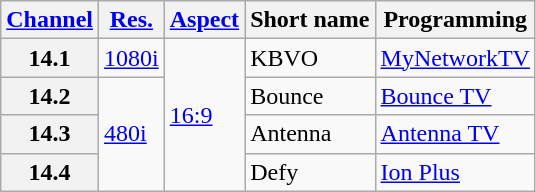<table class="wikitable">
<tr>
<th><a href='#'>Channel</a></th>
<th><a href='#'>Res.</a></th>
<th><a href='#'>Aspect</a></th>
<th>Short name</th>
<th>Programming</th>
</tr>
<tr>
<th scope = "row">14.1</th>
<td><a href='#'>1080i</a></td>
<td rowspan=4><a href='#'>16:9</a></td>
<td>KBVO</td>
<td><a href='#'>MyNetworkTV</a></td>
</tr>
<tr>
<th scope = "row">14.2</th>
<td rowspan=3><a href='#'>480i</a></td>
<td>Bounce</td>
<td><a href='#'>Bounce TV</a></td>
</tr>
<tr>
<th scope = "row">14.3</th>
<td>Antenna</td>
<td><a href='#'>Antenna TV</a></td>
</tr>
<tr>
<th scope = "row">14.4</th>
<td>Defy</td>
<td><a href='#'>Ion Plus</a></td>
</tr>
</table>
